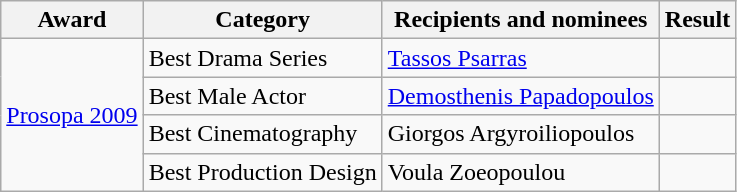<table class="wikitable">
<tr>
<th>Award</th>
<th>Category</th>
<th>Recipients and nominees</th>
<th>Result</th>
</tr>
<tr>
<td rowspan="4"><a href='#'>Prosopa 2009</a></td>
<td>Best Drama Series</td>
<td><a href='#'>Tassos Psarras</a></td>
<td></td>
</tr>
<tr>
<td>Best Male Actor</td>
<td><a href='#'>Demosthenis Papadopoulos</a></td>
<td></td>
</tr>
<tr>
<td>Best Cinematography</td>
<td>Giorgos Argyroiliopoulos</td>
<td></td>
</tr>
<tr>
<td>Best Production Design</td>
<td>Voula Zoeopoulou</td>
<td></td>
</tr>
</table>
